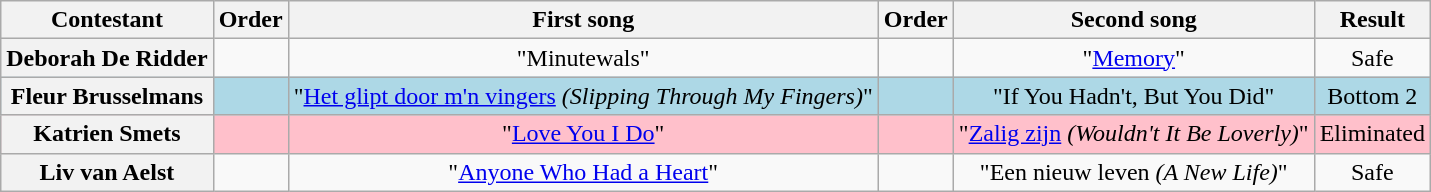<table class="wikitable plainrowheaders" style="text-align:center;">
<tr>
<th scope="col">Contestant</th>
<th scope="col">Order</th>
<th scope="col">First song</th>
<th scope="col">Order</th>
<th scope="col">Second song</th>
<th scope="col">Result</th>
</tr>
<tr>
<th scope="row">Deborah De Ridder</th>
<td></td>
<td>"Minutewals"</td>
<td></td>
<td>"<a href='#'>Memory</a>"</td>
<td>Safe</td>
</tr>
<tr style="background:lightblue;">
<th scope="row">Fleur Brusselmans</th>
<td></td>
<td>"<a href='#'>Het glipt door m'n vingers</a> <em>(Slipping Through My Fingers)</em>"</td>
<td></td>
<td>"If You Hadn't, But You Did"</td>
<td>Bottom 2</td>
</tr>
<tr style = "background:pink">
<th scope="row">Katrien Smets</th>
<td></td>
<td>"<a href='#'>Love You I Do</a>"</td>
<td></td>
<td>"<a href='#'>Zalig zijn</a> <em>(Wouldn't It Be Loverly)</em>"</td>
<td>Eliminated</td>
</tr>
<tr>
<th scope="row">Liv van Aelst</th>
<td></td>
<td>"<a href='#'>Anyone Who Had a Heart</a>"</td>
<td></td>
<td>"Een nieuw leven <em>(A New Life)</em>"</td>
<td>Safe</td>
</tr>
</table>
